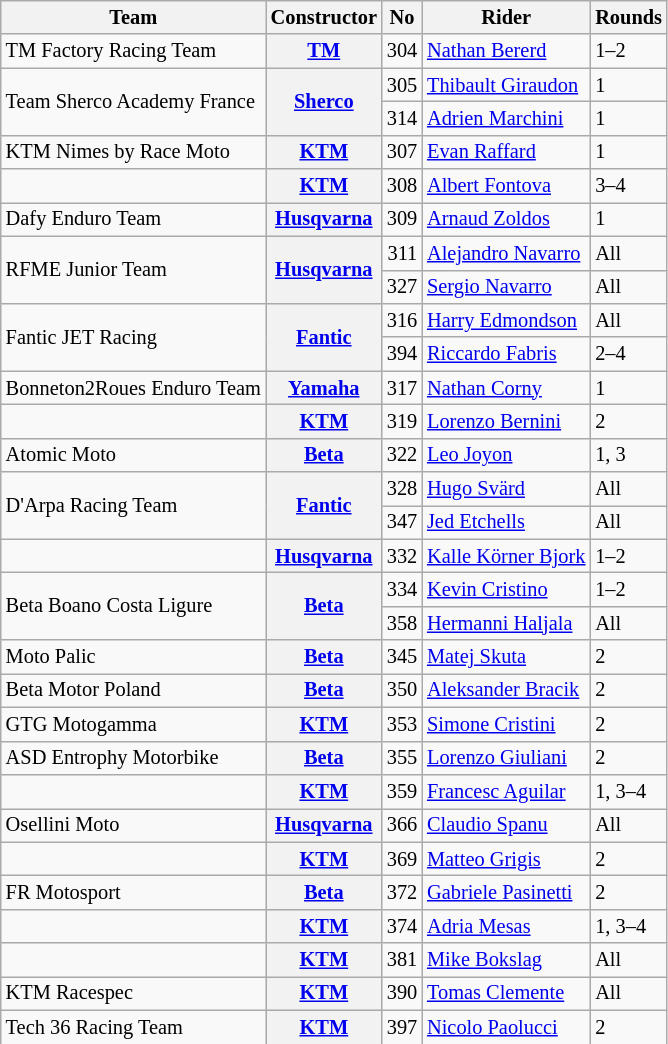<table class="wikitable" style="font-size: 85%;">
<tr>
<th>Team</th>
<th>Constructor</th>
<th>No</th>
<th>Rider</th>
<th>Rounds</th>
</tr>
<tr>
<td>TM Factory Racing Team</td>
<th><a href='#'>TM</a></th>
<td align="right">304</td>
<td> <a href='#'>Nathan Bererd</a></td>
<td>1–2</td>
</tr>
<tr>
<td rowspan=2>Team Sherco Academy France</td>
<th rowspan=2><a href='#'>Sherco</a></th>
<td align="right">305</td>
<td> <a href='#'>Thibault Giraudon</a></td>
<td>1</td>
</tr>
<tr>
<td align="right">314</td>
<td> <a href='#'>Adrien Marchini</a></td>
<td>1</td>
</tr>
<tr>
<td>KTM Nimes by Race Moto</td>
<th><a href='#'>KTM</a></th>
<td align="right">307</td>
<td> <a href='#'>Evan Raffard</a></td>
<td>1</td>
</tr>
<tr>
<td></td>
<th><a href='#'>KTM</a></th>
<td align="right">308</td>
<td> <a href='#'>Albert Fontova</a></td>
<td>3–4</td>
</tr>
<tr>
<td>Dafy Enduro Team</td>
<th><a href='#'>Husqvarna</a></th>
<td align="right">309</td>
<td> <a href='#'>Arnaud Zoldos</a></td>
<td>1</td>
</tr>
<tr>
<td rowspan=2>RFME Junior Team</td>
<th rowspan=2><a href='#'>Husqvarna</a></th>
<td align="right">311</td>
<td> <a href='#'>Alejandro Navarro</a></td>
<td>All</td>
</tr>
<tr>
<td align="right">327</td>
<td> <a href='#'>Sergio Navarro</a></td>
<td>All</td>
</tr>
<tr>
<td rowspan=2>Fantic JET Racing</td>
<th rowspan=2><a href='#'>Fantic</a></th>
<td align="right">316</td>
<td> <a href='#'>Harry Edmondson</a></td>
<td>All</td>
</tr>
<tr>
<td align="right">394</td>
<td> <a href='#'>Riccardo Fabris</a></td>
<td>2–4</td>
</tr>
<tr>
<td>Bonneton2Roues Enduro Team</td>
<th><a href='#'>Yamaha</a></th>
<td align="right">317</td>
<td> <a href='#'>Nathan Corny</a></td>
<td>1</td>
</tr>
<tr>
<td></td>
<th><a href='#'>KTM</a></th>
<td align="right">319</td>
<td> <a href='#'>Lorenzo Bernini</a></td>
<td>2</td>
</tr>
<tr>
<td>Atomic Moto</td>
<th><a href='#'>Beta</a></th>
<td align="right">322</td>
<td> <a href='#'>Leo Joyon</a></td>
<td>1, 3</td>
</tr>
<tr>
<td rowspan=2>D'Arpa Racing Team</td>
<th rowspan=2><a href='#'>Fantic</a></th>
<td align="right">328</td>
<td> <a href='#'>Hugo Svärd</a></td>
<td>All</td>
</tr>
<tr>
<td align="right">347</td>
<td> <a href='#'>Jed Etchells</a></td>
<td>All</td>
</tr>
<tr>
<td></td>
<th><a href='#'>Husqvarna</a></th>
<td align="right">332</td>
<td> <a href='#'>Kalle Körner Bjork</a></td>
<td>1–2</td>
</tr>
<tr>
<td rowspan=2>Beta Boano Costa Ligure</td>
<th rowspan=2><a href='#'>Beta</a></th>
<td align="right">334</td>
<td> <a href='#'>Kevin Cristino</a></td>
<td>1–2</td>
</tr>
<tr>
<td align="right">358</td>
<td> <a href='#'>Hermanni Haljala</a></td>
<td>All</td>
</tr>
<tr>
<td>Moto Palic</td>
<th><a href='#'>Beta</a></th>
<td align="right">345</td>
<td> <a href='#'>Matej Skuta</a></td>
<td>2</td>
</tr>
<tr>
<td>Beta Motor Poland</td>
<th><a href='#'>Beta</a></th>
<td align="right">350</td>
<td> <a href='#'>Aleksander Bracik</a></td>
<td>2</td>
</tr>
<tr>
<td>GTG Motogamma</td>
<th><a href='#'>KTM</a></th>
<td align="right">353</td>
<td> <a href='#'>Simone Cristini</a></td>
<td>2</td>
</tr>
<tr>
<td>ASD Entrophy Motorbike</td>
<th><a href='#'>Beta</a></th>
<td align="right">355</td>
<td> <a href='#'>Lorenzo Giuliani</a></td>
<td>2</td>
</tr>
<tr>
<td></td>
<th><a href='#'>KTM</a></th>
<td align="right">359</td>
<td> <a href='#'>Francesc Aguilar</a></td>
<td>1, 3–4</td>
</tr>
<tr>
<td>Osellini Moto</td>
<th><a href='#'>Husqvarna</a></th>
<td align="right">366</td>
<td> <a href='#'>Claudio Spanu</a></td>
<td>All</td>
</tr>
<tr>
<td></td>
<th><a href='#'>KTM</a></th>
<td align="right">369</td>
<td> <a href='#'>Matteo Grigis</a></td>
<td>2</td>
</tr>
<tr>
<td>FR Motosport</td>
<th><a href='#'>Beta</a></th>
<td align="right">372</td>
<td> <a href='#'>Gabriele Pasinetti</a></td>
<td>2</td>
</tr>
<tr>
<td></td>
<th><a href='#'>KTM</a></th>
<td align="right">374</td>
<td> <a href='#'>Adria Mesas</a></td>
<td>1, 3–4</td>
</tr>
<tr>
<td></td>
<th><a href='#'>KTM</a></th>
<td align="right">381</td>
<td> <a href='#'>Mike Bokslag</a></td>
<td>All</td>
</tr>
<tr>
<td>KTM Racespec</td>
<th><a href='#'>KTM</a></th>
<td align="right">390</td>
<td> <a href='#'>Tomas Clemente</a></td>
<td>All</td>
</tr>
<tr>
<td>Tech 36 Racing Team</td>
<th><a href='#'>KTM</a></th>
<td align="right">397</td>
<td> <a href='#'>Nicolo Paolucci</a></td>
<td>2</td>
</tr>
<tr>
</tr>
</table>
